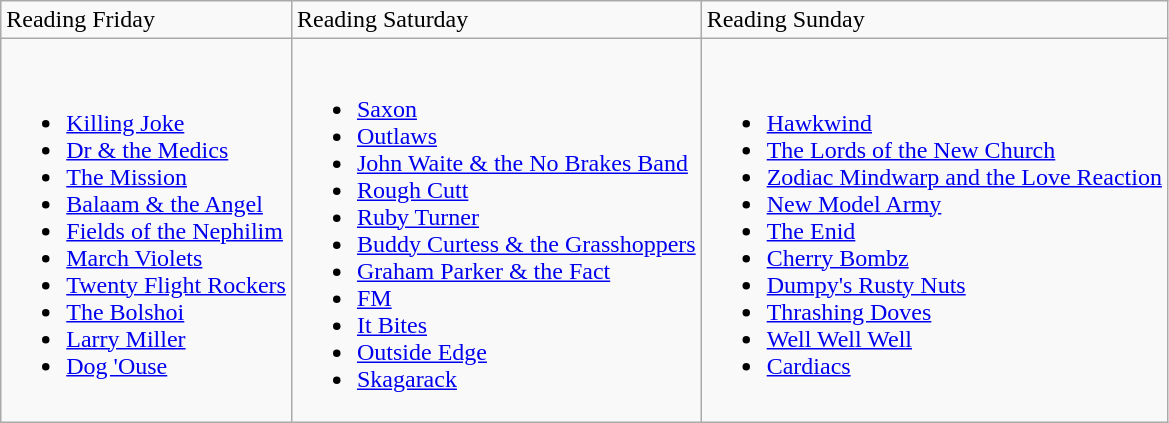<table class="wikitable">
<tr>
<td>Reading Friday</td>
<td>Reading Saturday</td>
<td>Reading Sunday</td>
</tr>
<tr>
<td><br><ul><li><a href='#'>Killing Joke</a></li><li><a href='#'>Dr & the Medics</a></li><li><a href='#'>The Mission</a></li><li><a href='#'>Balaam & the Angel</a></li><li><a href='#'>Fields of the Nephilim</a></li><li><a href='#'>March Violets</a></li><li><a href='#'>Twenty Flight Rockers</a></li><li><a href='#'>The Bolshoi</a></li><li><a href='#'>Larry Miller</a></li><li><a href='#'>Dog 'Ouse</a></li></ul></td>
<td><br><ul><li><a href='#'>Saxon</a></li><li><a href='#'>Outlaws</a></li><li><a href='#'>John Waite & the No Brakes Band</a></li><li><a href='#'>Rough Cutt</a></li><li><a href='#'>Ruby Turner</a></li><li><a href='#'>Buddy Curtess & the Grasshoppers</a></li><li><a href='#'>Graham Parker & the Fact</a></li><li><a href='#'>FM</a></li><li><a href='#'>It Bites</a></li><li><a href='#'>Outside Edge</a></li><li><a href='#'>Skagarack</a></li></ul></td>
<td><br><ul><li><a href='#'>Hawkwind</a></li><li><a href='#'>The Lords of the New Church</a></li><li><a href='#'>Zodiac Mindwarp and the Love Reaction</a></li><li><a href='#'>New Model Army</a></li><li><a href='#'>The Enid</a></li><li><a href='#'>Cherry Bombz</a></li><li><a href='#'>Dumpy's Rusty Nuts</a></li><li><a href='#'>Thrashing Doves</a></li><li><a href='#'>Well Well Well</a></li><li><a href='#'>Cardiacs</a></li></ul></td>
</tr>
</table>
